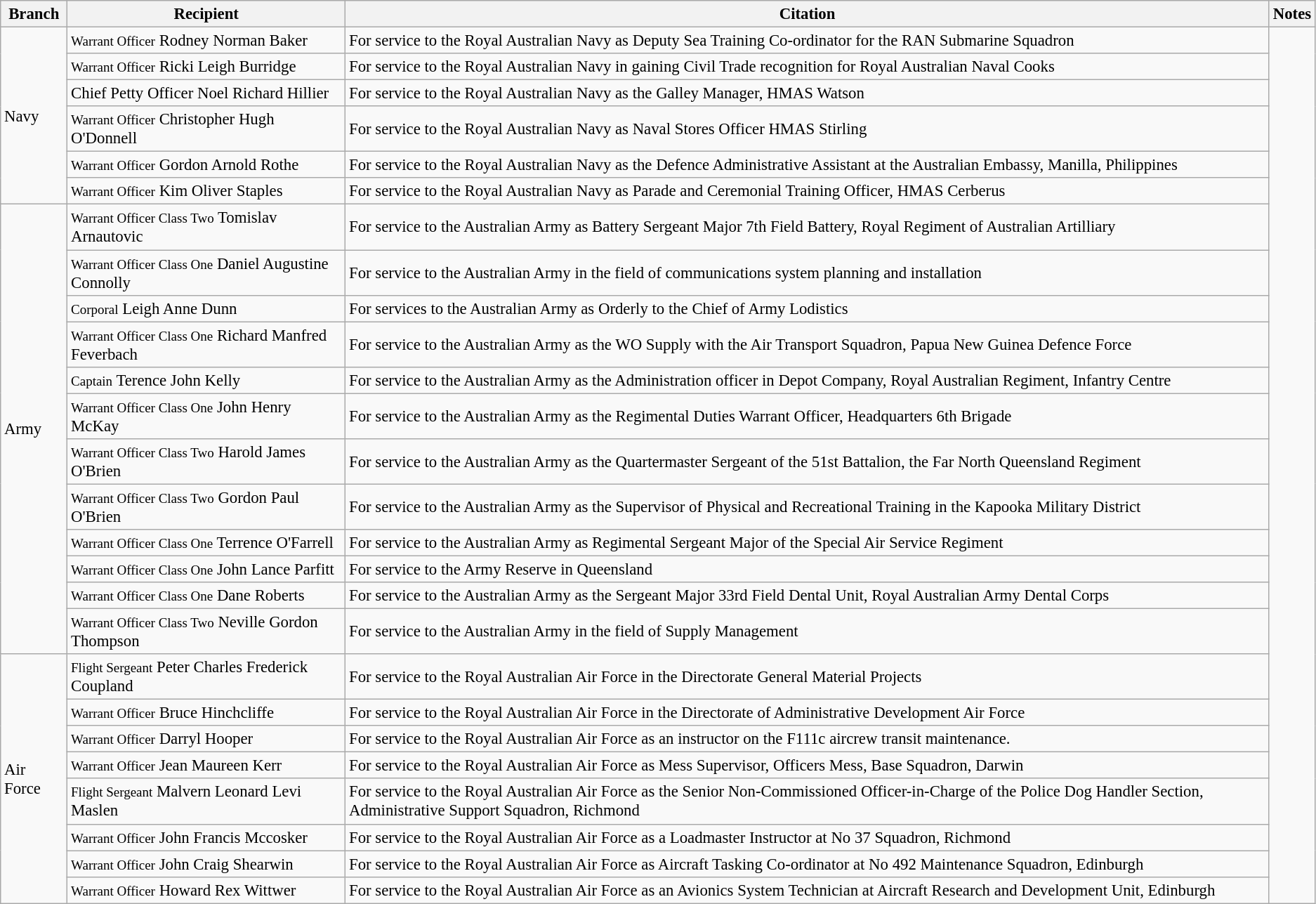<table class="wikitable" style="font-size:95%;">
<tr>
<th>Branch</th>
<th>Recipient</th>
<th>Citation</th>
<th>Notes</th>
</tr>
<tr>
<td rowspan="6">Navy</td>
<td><small>Warrant Officer</small> Rodney Norman Baker</td>
<td>For service to the Royal Australian Navy as Deputy Sea Training Co-ordinator for the RAN Submarine Squadron</td>
<td rowspan="26"></td>
</tr>
<tr>
<td><small>Warrant Officer</small> Ricki Leigh Burridge</td>
<td>For service to the Royal Australian Navy in gaining Civil Trade recognition for Royal Australian Naval Cooks</td>
</tr>
<tr>
<td>Chief Petty Officer Noel Richard Hillier</td>
<td>For service to the Royal Australian Navy as the Galley Manager, HMAS Watson</td>
</tr>
<tr>
<td><small>Warrant Officer</small> Christopher Hugh O'Donnell</td>
<td>For service to the Royal Australian Navy as Naval Stores Officer HMAS Stirling</td>
</tr>
<tr>
<td><small>Warrant Officer</small> Gordon Arnold Rothe</td>
<td>For service to the Royal Australian Navy as the Defence Administrative Assistant at the Australian Embassy, Manilla, Philippines</td>
</tr>
<tr>
<td><small>Warrant Officer</small> Kim Oliver Staples</td>
<td>For service to the Royal Australian Navy as Parade and Ceremonial Training Officer, HMAS Cerberus</td>
</tr>
<tr>
<td rowspan="12">Army</td>
<td><small>Warrant Officer Class Two</small> Tomislav Arnautovic</td>
<td>For service to the Australian Army as Battery Sergeant Major 7th Field Battery, Royal Regiment of Australian Artilliary</td>
</tr>
<tr>
<td><small>Warrant Officer Class One</small> Daniel Augustine Connolly</td>
<td>For service to the Australian Army in the field of communications system planning and installation</td>
</tr>
<tr>
<td><small>Corporal</small> Leigh Anne Dunn</td>
<td>For services to the Australian Army as Orderly to the Chief of Army Lodistics</td>
</tr>
<tr>
<td><small>Warrant Officer Class One</small> Richard Manfred Feverbach</td>
<td>For service to the Australian Army as the WO Supply with the Air Transport Squadron, Papua New Guinea Defence Force</td>
</tr>
<tr>
<td><small>Captain</small> Terence John Kelly</td>
<td>For service to the Australian Army as the Administration officer in Depot Company, Royal Australian Regiment, Infantry Centre</td>
</tr>
<tr>
<td><small>Warrant Officer Class One</small> John Henry McKay</td>
<td>For service to the Australian Army as the Regimental Duties Warrant Officer, Headquarters 6th Brigade</td>
</tr>
<tr>
<td><small>Warrant Officer Class Two</small> Harold James O'Brien</td>
<td>For service to the Australian Army as the Quartermaster Sergeant of the 51st Battalion, the Far North Queensland Regiment</td>
</tr>
<tr>
<td><small>Warrant Officer Class Two</small> Gordon Paul O'Brien</td>
<td>For service to the Australian Army as the Supervisor of Physical and Recreational Training in the Kapooka Military District</td>
</tr>
<tr>
<td><small>Warrant Officer Class One</small> Terrence O'Farrell</td>
<td>For service to the Australian Army as Regimental Sergeant Major of the Special Air Service Regiment</td>
</tr>
<tr>
<td><small>Warrant Officer Class One</small> John Lance Parfitt</td>
<td>For service to the Army Reserve in Queensland</td>
</tr>
<tr>
<td><small>Warrant Officer Class One</small> Dane Roberts</td>
<td>For service to the Australian Army as the Sergeant Major 33rd Field Dental Unit, Royal Australian Army Dental Corps</td>
</tr>
<tr>
<td><small>Warrant Officer Class Two</small> Neville Gordon Thompson</td>
<td>For service to the Australian Army in the field of Supply Management</td>
</tr>
<tr>
<td rowspan="8">Air Force</td>
<td><small>Flight Sergeant</small> Peter Charles Frederick Coupland</td>
<td>For service to the Royal Australian Air Force in the Directorate General Material Projects</td>
</tr>
<tr>
<td><small>Warrant Officer</small> Bruce Hinchcliffe</td>
<td>For service to the Royal Australian Air Force in the Directorate of Administrative Development Air Force</td>
</tr>
<tr>
<td><small>Warrant Officer</small> Darryl Hooper</td>
<td>For service to the Royal Australian Air Force as an instructor on the F111c aircrew transit maintenance.</td>
</tr>
<tr>
<td><small>Warrant Officer</small> Jean Maureen Kerr</td>
<td>For service to the Royal Australian Air Force as Mess Supervisor, Officers Mess, Base Squadron, Darwin</td>
</tr>
<tr>
<td><small>Flight Sergeant</small> Malvern Leonard Levi Maslen</td>
<td>For service to the Royal Australian Air Force as the Senior Non-Commissioned Officer-in-Charge of the Police Dog Handler Section, Administrative Support Squadron, Richmond</td>
</tr>
<tr>
<td><small>Warrant Officer</small> John Francis Mccosker</td>
<td>For service to the Royal Australian Air Force as a Loadmaster Instructor at No 37 Squadron, Richmond</td>
</tr>
<tr>
<td><small>Warrant Officer</small> John Craig Shearwin</td>
<td>For service to the Royal Australian Air Force as Aircraft Tasking Co-ordinator at No 492 Maintenance Squadron, Edinburgh</td>
</tr>
<tr>
<td><small>Warrant Officer</small> Howard Rex Wittwer</td>
<td>For service to the Royal Australian Air Force as an Avionics System Technician at Aircraft Research and Development Unit, Edinburgh</td>
</tr>
</table>
